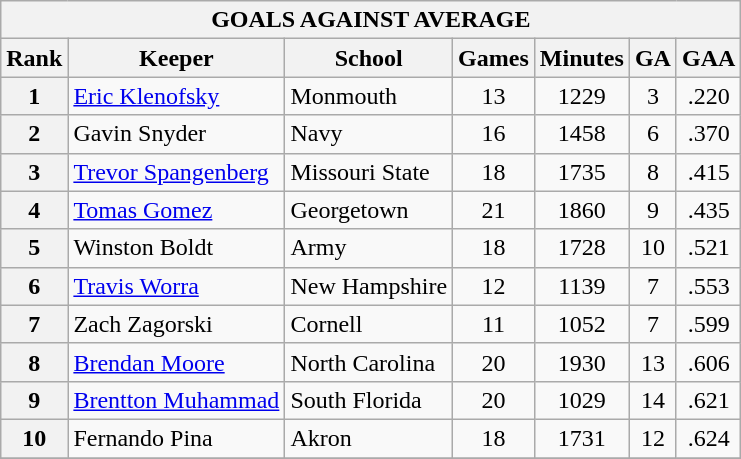<table class="wikitable">
<tr>
<th colspan=7>GOALS AGAINST AVERAGE</th>
</tr>
<tr>
<th>Rank</th>
<th>Keeper</th>
<th>School</th>
<th>Games</th>
<th>Minutes</th>
<th>GA</th>
<th>GAA</th>
</tr>
<tr>
<th>1</th>
<td> <a href='#'>Eric Klenofsky</a></td>
<td>Monmouth</td>
<td style="text-align:center;">13</td>
<td style="text-align:center;">1229</td>
<td style="text-align:center;">3</td>
<td style="text-align:center;">.220</td>
</tr>
<tr>
<th>2</th>
<td> Gavin Snyder</td>
<td>Navy</td>
<td style="text-align:center;">16</td>
<td style="text-align:center;">1458</td>
<td style="text-align:center;">6</td>
<td style="text-align:center;">.370</td>
</tr>
<tr>
<th>3</th>
<td> <a href='#'>Trevor Spangenberg</a></td>
<td>Missouri State</td>
<td style="text-align:center;">18</td>
<td style="text-align:center;">1735</td>
<td style="text-align:center;">8</td>
<td style="text-align:center;">.415</td>
</tr>
<tr>
<th>4</th>
<td> <a href='#'>Tomas Gomez</a></td>
<td>Georgetown</td>
<td style="text-align:center;">21</td>
<td style="text-align:center;">1860</td>
<td style="text-align:center;">9</td>
<td style="text-align:center;">.435</td>
</tr>
<tr>
<th>5</th>
<td> Winston Boldt</td>
<td>Army</td>
<td style="text-align:center;">18</td>
<td style="text-align:center;">1728</td>
<td style="text-align:center;">10</td>
<td style="text-align:center;">.521</td>
</tr>
<tr>
<th>6</th>
<td> <a href='#'>Travis Worra</a></td>
<td>New Hampshire</td>
<td style="text-align:center;">12</td>
<td style="text-align:center;">1139</td>
<td style="text-align:center;">7</td>
<td style="text-align:center;">.553</td>
</tr>
<tr>
<th>7</th>
<td> Zach Zagorski</td>
<td>Cornell</td>
<td style="text-align:center;">11</td>
<td style="text-align:center;">1052</td>
<td style="text-align:center;">7</td>
<td style="text-align:center;">.599</td>
</tr>
<tr>
<th>8</th>
<td> <a href='#'>Brendan Moore</a></td>
<td>North Carolina</td>
<td style="text-align:center;">20</td>
<td style="text-align:center;">1930</td>
<td style="text-align:center;">13</td>
<td style="text-align:center;">.606</td>
</tr>
<tr>
<th>9</th>
<td> <a href='#'>Brentton Muhammad</a></td>
<td>South Florida</td>
<td style="text-align:center;">20</td>
<td style="text-align:center;">1029</td>
<td style="text-align:center;">14</td>
<td style="text-align:center;">.621</td>
</tr>
<tr>
<th>10</th>
<td> Fernando Pina</td>
<td>Akron</td>
<td style="text-align:center;">18</td>
<td style="text-align:center;">1731</td>
<td style="text-align:center;">12</td>
<td style="text-align:center;">.624</td>
</tr>
<tr>
</tr>
</table>
